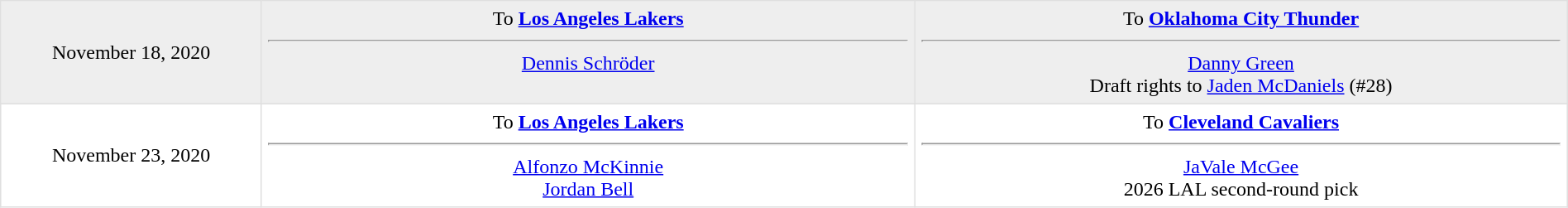<table border=1 style="border-collapse:collapse; text-align: center; width: 100%" bordercolor="#DFDFDF"  cellpadding="5">
<tr style="background:#eee;">
<td style="width:12%">November 18, 2020</td>
<td style="width:30%" valign="top">To <strong><a href='#'>Los Angeles Lakers</a></strong><hr><a href='#'>Dennis Schröder</a></td>
<td style="width:30%" valign="top">To <strong><a href='#'>Oklahoma City Thunder</a></strong><hr><a href='#'>Danny Green</a><br>Draft rights to <a href='#'>Jaden McDaniels</a> (#28)</td>
</tr>
<tr>
<td style="width:12%">November 23, 2020</td>
<td style="width:30%" valign="top">To <strong><a href='#'>Los Angeles Lakers</a></strong><hr><a href='#'>Alfonzo McKinnie</a><br><a href='#'>Jordan Bell</a></td>
<td style="width:30%" valign="top">To <strong><a href='#'>Cleveland Cavaliers</a></strong><hr><a href='#'>JaVale McGee</a><br>2026 LAL second-round pick</td>
</tr>
</table>
